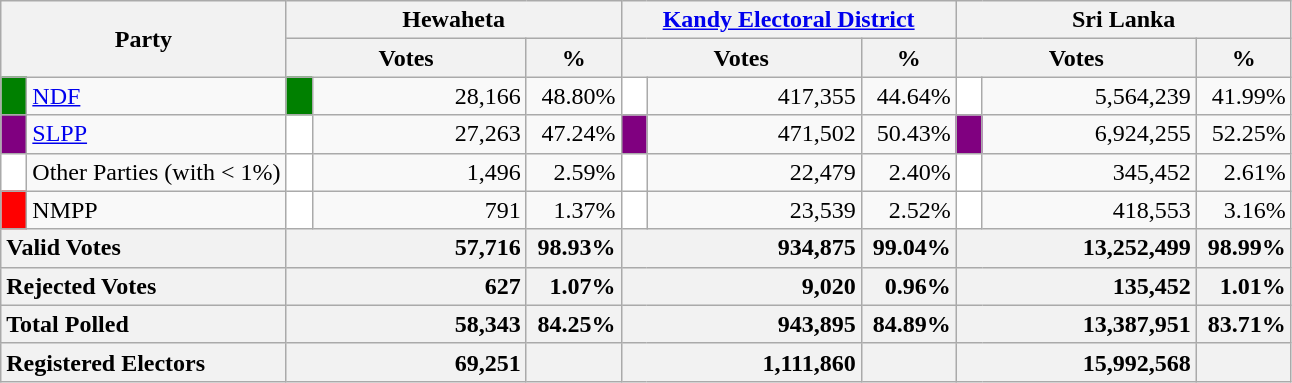<table class="wikitable">
<tr>
<th colspan="2" width="144px"rowspan="2">Party</th>
<th colspan="3" width="216px">Hewaheta</th>
<th colspan="3" width="216px"><a href='#'>Kandy Electoral District</a></th>
<th colspan="3" width="216px">Sri Lanka</th>
</tr>
<tr>
<th colspan="2" width="144px">Votes</th>
<th>%</th>
<th colspan="2" width="144px">Votes</th>
<th>%</th>
<th colspan="2" width="144px">Votes</th>
<th>%</th>
</tr>
<tr>
<td style="background-color:green;" width="10px"></td>
<td style="text-align:left;"><a href='#'>NDF</a></td>
<td style="background-color:green;" width="10px"></td>
<td style="text-align:right;">28,166</td>
<td style="text-align:right;">48.80%</td>
<td style="background-color:white;" width="10px"></td>
<td style="text-align:right;">417,355</td>
<td style="text-align:right;">44.64%</td>
<td style="background-color:white;" width="10px"></td>
<td style="text-align:right;">5,564,239</td>
<td style="text-align:right;">41.99%</td>
</tr>
<tr>
<td style="background-color:purple;" width="10px"></td>
<td style="text-align:left;"><a href='#'>SLPP</a></td>
<td style="background-color:white;" width="10px"></td>
<td style="text-align:right;">27,263</td>
<td style="text-align:right;">47.24%</td>
<td style="background-color:purple;" width="10px"></td>
<td style="text-align:right;">471,502</td>
<td style="text-align:right;">50.43%</td>
<td style="background-color:purple;" width="10px"></td>
<td style="text-align:right;">6,924,255</td>
<td style="text-align:right;">52.25%</td>
</tr>
<tr>
<td style="background-color:white;" width="10px"></td>
<td style="text-align:left;">Other Parties (with < 1%)</td>
<td style="background-color:white;" width="10px"></td>
<td style="text-align:right;">1,496</td>
<td style="text-align:right;">2.59%</td>
<td style="background-color:white;" width="10px"></td>
<td style="text-align:right;">22,479</td>
<td style="text-align:right;">2.40%</td>
<td style="background-color:white;" width="10px"></td>
<td style="text-align:right;">345,452</td>
<td style="text-align:right;">2.61%</td>
</tr>
<tr>
<td style="background-color:red;" width="10px"></td>
<td style="text-align:left;">NMPP</td>
<td style="background-color:white;" width="10px"></td>
<td style="text-align:right;">791</td>
<td style="text-align:right;">1.37%</td>
<td style="background-color:white;" width="10px"></td>
<td style="text-align:right;">23,539</td>
<td style="text-align:right;">2.52%</td>
<td style="background-color:white;" width="10px"></td>
<td style="text-align:right;">418,553</td>
<td style="text-align:right;">3.16%</td>
</tr>
<tr>
<th colspan="2" width="144px"style="text-align:left;">Valid Votes</th>
<th style="text-align:right;"colspan="2" width="144px">57,716</th>
<th style="text-align:right;">98.93%</th>
<th style="text-align:right;"colspan="2" width="144px">934,875</th>
<th style="text-align:right;">99.04%</th>
<th style="text-align:right;"colspan="2" width="144px">13,252,499</th>
<th style="text-align:right;">98.99%</th>
</tr>
<tr>
<th colspan="2" width="144px"style="text-align:left;">Rejected Votes</th>
<th style="text-align:right;"colspan="2" width="144px">627</th>
<th style="text-align:right;">1.07%</th>
<th style="text-align:right;"colspan="2" width="144px">9,020</th>
<th style="text-align:right;">0.96%</th>
<th style="text-align:right;"colspan="2" width="144px">135,452</th>
<th style="text-align:right;">1.01%</th>
</tr>
<tr>
<th colspan="2" width="144px"style="text-align:left;">Total Polled</th>
<th style="text-align:right;"colspan="2" width="144px">58,343</th>
<th style="text-align:right;">84.25%</th>
<th style="text-align:right;"colspan="2" width="144px">943,895</th>
<th style="text-align:right;">84.89%</th>
<th style="text-align:right;"colspan="2" width="144px">13,387,951</th>
<th style="text-align:right;">83.71%</th>
</tr>
<tr>
<th colspan="2" width="144px"style="text-align:left;">Registered Electors</th>
<th style="text-align:right;"colspan="2" width="144px">69,251</th>
<th></th>
<th style="text-align:right;"colspan="2" width="144px">1,111,860</th>
<th></th>
<th style="text-align:right;"colspan="2" width="144px">15,992,568</th>
<th></th>
</tr>
</table>
